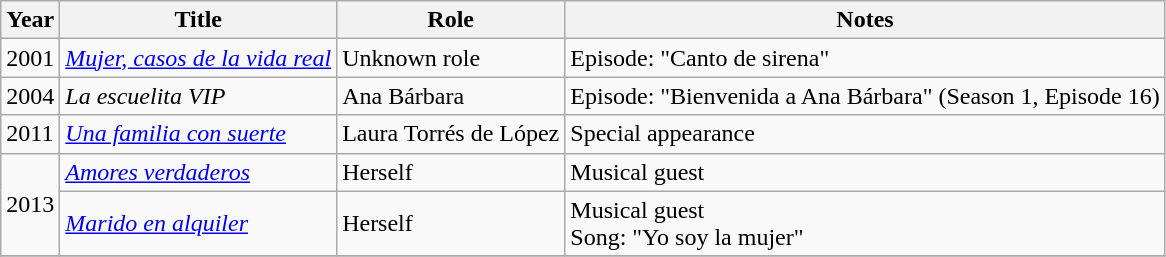<table class="wikitable sortable">
<tr>
<th>Year</th>
<th>Title</th>
<th>Role</th>
<th>Notes</th>
</tr>
<tr>
<td>2001</td>
<td><em><a href='#'>Mujer, casos de la vida real</a></em></td>
<td>Unknown role</td>
<td>Episode: "Canto de sirena"</td>
</tr>
<tr>
<td>2004</td>
<td><em>La escuelita VIP</em></td>
<td>Ana Bárbara</td>
<td>Episode: "Bienvenida a Ana Bárbara" (Season 1, Episode 16)</td>
</tr>
<tr>
<td>2011</td>
<td><em><a href='#'>Una familia con suerte</a></em></td>
<td>Laura Torrés de López</td>
<td>Special appearance</td>
</tr>
<tr>
<td rowspan="2">2013</td>
<td><em><a href='#'>Amores verdaderos</a></em></td>
<td>Herself</td>
<td>Musical guest</td>
</tr>
<tr>
<td><em><a href='#'>Marido en alquiler</a></em></td>
<td>Herself</td>
<td>Musical guest<br>Song: "Yo soy la mujer"</td>
</tr>
<tr>
</tr>
</table>
